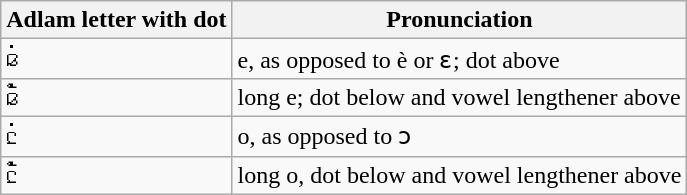<table class="wikitable">
<tr>
<th>Adlam letter with dot</th>
<th>Pronunciation</th>
</tr>
<tr>
<td>𞤫𞥊</td>
<td>e, as opposed to è or ɛ; dot above</td>
</tr>
<tr>
<td>𞤫𞥊𞥅</td>
<td>long e; dot below and vowel lengthener above</td>
</tr>
<tr>
<td>𞤮𞥊</td>
<td>o, as opposed to ɔ</td>
</tr>
<tr>
<td>𞤮𞥊𞥅</td>
<td>long o, dot below and vowel lengthener above</td>
</tr>
</table>
